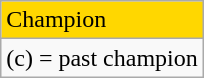<table class="wikitable">
<tr style="background:gold">
<td>Champion</td>
</tr>
<tr>
<td>(c) = past champion</td>
</tr>
</table>
